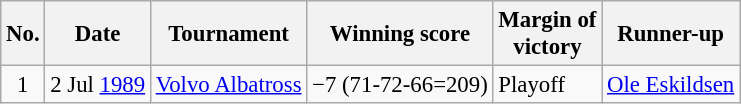<table class="wikitable" style="font-size:95%;">
<tr>
<th>No.</th>
<th>Date</th>
<th>Tournament</th>
<th>Winning score</th>
<th>Margin of<br>victory</th>
<th>Runner-up</th>
</tr>
<tr>
<td align=center>1</td>
<td align=right>2 Jul <a href='#'>1989</a></td>
<td><a href='#'>Volvo Albatross</a></td>
<td>−7 (71-72-66=209)</td>
<td>Playoff</td>
<td> <a href='#'>Ole Eskildsen</a></td>
</tr>
</table>
